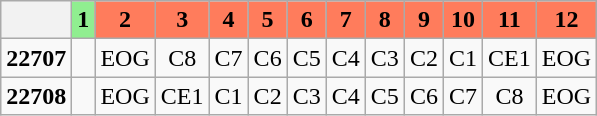<table class="wikitable plainrowheaders unsortable" style="text-align:center">
<tr>
<th></th>
<th rowspan="1" scope="col" style="background:lightgreen;">1</th>
<th rowspan="1" scope="col" style="background:#FF7C5C;">2</th>
<th rowspan="1" scope="col" style="background:#FF7C5C;">3</th>
<th rowspan="1" scope="col" style="background:#FF7C5C;">4</th>
<th rowspan="1" scope="col" style="background:#FF7C5C;">5</th>
<th rowspan="1" scope="col" style="background:#FF7C5C;">6</th>
<th rowspan="1" scope="col" style="background:#FF7C5C;">7</th>
<th rowspan="1" scope="col" style="background:#FF7C5C;">8</th>
<th rowspan="1" scope="col" style="background:#FF7C5C;">9</th>
<th rowspan="1" scope="col" style="background:#FF7C5C;">10</th>
<th rowspan="1" scope="col" style="background:#FF7C5C;">11</th>
<th rowspan="1" scope="col" style="background:#FF7C5C;">12</th>
</tr>
<tr>
<td><strong>22707</strong></td>
<td></td>
<td>EOG</td>
<td>C8</td>
<td>C7</td>
<td>C6</td>
<td>C5</td>
<td>C4</td>
<td>C3</td>
<td>C2</td>
<td>C1</td>
<td>CE1</td>
<td>EOG</td>
</tr>
<tr>
<td><strong>22708</strong></td>
<td></td>
<td>EOG</td>
<td>CE1</td>
<td>C1</td>
<td>C2</td>
<td>C3</td>
<td>C4</td>
<td>C5</td>
<td>C6</td>
<td>C7</td>
<td>C8</td>
<td>EOG</td>
</tr>
</table>
